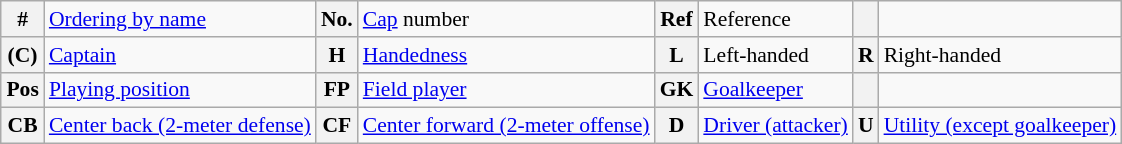<table class="wikitable" style="text-align: left; font-size: 90%; margin-left: 1em;">
<tr>
<th>#</th>
<td><a href='#'>Ordering by name</a></td>
<th>No.</th>
<td><a href='#'>Cap</a> number</td>
<th>Ref</th>
<td>Reference</td>
<th></th>
<td></td>
</tr>
<tr>
<th>(C)</th>
<td><a href='#'>Captain</a></td>
<th>H</th>
<td><a href='#'>Handedness</a></td>
<th>L</th>
<td>Left-handed</td>
<th>R</th>
<td>Right-handed</td>
</tr>
<tr>
<th>Pos</th>
<td><a href='#'>Playing position</a></td>
<th>FP</th>
<td><a href='#'>Field player</a></td>
<th>GK</th>
<td><a href='#'>Goalkeeper</a></td>
<th></th>
<td></td>
</tr>
<tr>
<th>CB</th>
<td><a href='#'>Center back (2-meter defense)</a></td>
<th>CF</th>
<td><a href='#'>Center forward (2-meter offense)</a></td>
<th>D</th>
<td><a href='#'>Driver (attacker)</a></td>
<th>U</th>
<td><a href='#'>Utility (except goalkeeper)</a></td>
</tr>
</table>
